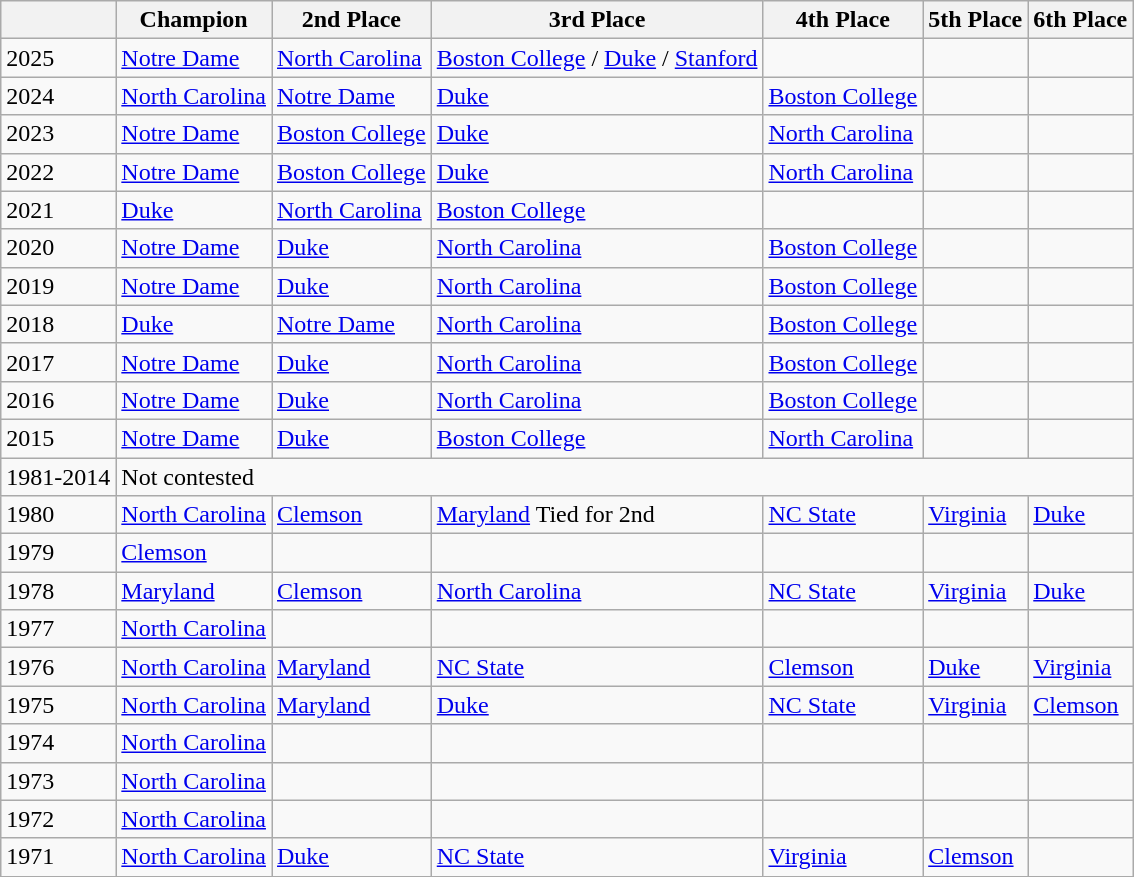<table class="wikitable">
<tr>
<th></th>
<th>Champion</th>
<th>2nd Place</th>
<th>3rd Place</th>
<th>4th Place</th>
<th>5th Place</th>
<th>6th Place</th>
</tr>
<tr>
<td>2025</td>
<td><a href='#'>Notre Dame</a> </td>
<td><a href='#'>North Carolina</a></td>
<td><a href='#'>Boston College</a> / <a href='#'>Duke</a> / <a href='#'>Stanford</a></td>
<td></td>
<td></td>
<td></td>
</tr>
<tr>
<td>2024</td>
<td><a href='#'>North Carolina</a> </td>
<td><a href='#'>Notre Dame</a></td>
<td><a href='#'>Duke</a></td>
<td><a href='#'>Boston College</a></td>
<td></td>
<td></td>
</tr>
<tr>
<td>2023</td>
<td><a href='#'>Notre Dame</a> </td>
<td><a href='#'>Boston College</a></td>
<td><a href='#'>Duke</a></td>
<td><a href='#'>North Carolina</a></td>
<td></td>
<td></td>
</tr>
<tr>
<td>2022</td>
<td><a href='#'>Notre Dame</a> </td>
<td><a href='#'>Boston College</a></td>
<td><a href='#'>Duke</a></td>
<td><a href='#'>North Carolina</a></td>
<td></td>
<td></td>
</tr>
<tr>
<td>2021</td>
<td><a href='#'>Duke</a> </td>
<td><a href='#'>North Carolina</a></td>
<td><a href='#'>Boston College</a></td>
<td></td>
<td></td>
</tr>
<tr>
<td>2020</td>
<td><a href='#'>Notre Dame</a> </td>
<td><a href='#'>Duke</a></td>
<td><a href='#'>North Carolina</a></td>
<td><a href='#'>Boston College</a></td>
<td></td>
<td></td>
</tr>
<tr>
<td>2019</td>
<td><a href='#'>Notre Dame</a> </td>
<td><a href='#'>Duke</a></td>
<td><a href='#'>North Carolina</a></td>
<td><a href='#'>Boston College</a></td>
<td></td>
<td></td>
</tr>
<tr>
<td>2018</td>
<td><a href='#'>Duke</a> </td>
<td><a href='#'>Notre Dame</a></td>
<td><a href='#'>North Carolina</a></td>
<td><a href='#'>Boston College</a></td>
<td></td>
<td></td>
</tr>
<tr>
<td>2017</td>
<td><a href='#'>Notre Dame</a> </td>
<td><a href='#'>Duke</a></td>
<td><a href='#'>North Carolina</a></td>
<td><a href='#'>Boston College</a></td>
<td></td>
<td></td>
</tr>
<tr>
<td>2016</td>
<td><a href='#'>Notre Dame</a> </td>
<td><a href='#'>Duke</a></td>
<td><a href='#'>North Carolina</a></td>
<td><a href='#'>Boston College</a></td>
<td></td>
<td></td>
</tr>
<tr>
<td>2015</td>
<td><a href='#'>Notre Dame</a> </td>
<td><a href='#'>Duke</a></td>
<td><a href='#'>Boston College</a></td>
<td><a href='#'>North Carolina</a></td>
<td></td>
<td></td>
</tr>
<tr>
<td>1981-2014</td>
<td colspan="7">Not contested</td>
</tr>
<tr>
<td>1980</td>
<td><a href='#'>North Carolina</a> </td>
<td><a href='#'>Clemson</a></td>
<td><a href='#'>Maryland</a> Tied for 2nd</td>
<td><a href='#'>NC State</a></td>
<td><a href='#'>Virginia</a></td>
<td><a href='#'>Duke</a></td>
</tr>
<tr>
<td>1979</td>
<td><a href='#'>Clemson</a> </td>
<td></td>
<td></td>
<td></td>
<td></td>
<td></td>
</tr>
<tr>
<td>1978</td>
<td><a href='#'>Maryland</a> </td>
<td><a href='#'>Clemson</a></td>
<td><a href='#'>North Carolina</a></td>
<td><a href='#'>NC State</a></td>
<td><a href='#'>Virginia</a></td>
<td><a href='#'>Duke</a></td>
</tr>
<tr>
<td>1977</td>
<td><a href='#'>North Carolina</a> </td>
<td></td>
<td></td>
<td></td>
<td></td>
<td></td>
</tr>
<tr>
<td>1976</td>
<td><a href='#'>North Carolina</a> </td>
<td><a href='#'>Maryland</a></td>
<td><a href='#'>NC State</a></td>
<td><a href='#'>Clemson</a></td>
<td><a href='#'>Duke</a></td>
<td><a href='#'>Virginia</a></td>
</tr>
<tr>
<td>1975</td>
<td><a href='#'>North Carolina</a> </td>
<td><a href='#'>Maryland</a></td>
<td><a href='#'>Duke</a></td>
<td><a href='#'>NC State</a></td>
<td><a href='#'>Virginia</a></td>
<td><a href='#'>Clemson</a></td>
</tr>
<tr>
<td>1974</td>
<td><a href='#'>North Carolina</a> </td>
<td></td>
<td></td>
<td></td>
<td></td>
<td></td>
</tr>
<tr>
<td>1973</td>
<td><a href='#'>North Carolina</a> </td>
<td></td>
<td></td>
<td></td>
<td></td>
<td></td>
</tr>
<tr>
<td>1972</td>
<td><a href='#'>North Carolina</a> </td>
<td></td>
<td></td>
<td></td>
<td></td>
<td></td>
</tr>
<tr>
<td>1971</td>
<td><a href='#'>North Carolina</a> </td>
<td><a href='#'>Duke</a></td>
<td><a href='#'>NC State</a></td>
<td><a href='#'>Virginia</a></td>
<td><a href='#'>Clemson</a></td>
<td></td>
</tr>
<tr>
</tr>
</table>
